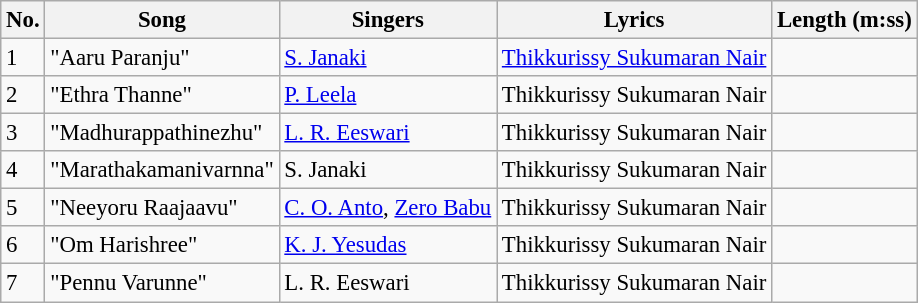<table class="wikitable" style="font-size:95%;">
<tr>
<th>No.</th>
<th>Song</th>
<th>Singers</th>
<th>Lyrics</th>
<th>Length (m:ss)</th>
</tr>
<tr>
<td>1</td>
<td>"Aaru Paranju"</td>
<td><a href='#'>S. Janaki</a></td>
<td><a href='#'>Thikkurissy Sukumaran Nair</a></td>
<td></td>
</tr>
<tr>
<td>2</td>
<td>"Ethra Thanne"</td>
<td><a href='#'>P. Leela</a></td>
<td>Thikkurissy Sukumaran Nair</td>
<td></td>
</tr>
<tr>
<td>3</td>
<td>"Madhurappathinezhu"</td>
<td><a href='#'>L. R. Eeswari</a></td>
<td>Thikkurissy Sukumaran Nair</td>
<td></td>
</tr>
<tr>
<td>4</td>
<td>"Marathakamanivarnna"</td>
<td>S. Janaki</td>
<td>Thikkurissy Sukumaran Nair</td>
<td></td>
</tr>
<tr>
<td>5</td>
<td>"Neeyoru Raajaavu"</td>
<td><a href='#'>C. O. Anto</a>, <a href='#'>Zero Babu</a></td>
<td>Thikkurissy Sukumaran Nair</td>
<td></td>
</tr>
<tr>
<td>6</td>
<td>"Om Harishree"</td>
<td><a href='#'>K. J. Yesudas</a></td>
<td>Thikkurissy Sukumaran Nair</td>
<td></td>
</tr>
<tr>
<td>7</td>
<td>"Pennu Varunne"</td>
<td>L. R. Eeswari</td>
<td>Thikkurissy Sukumaran Nair</td>
<td></td>
</tr>
</table>
